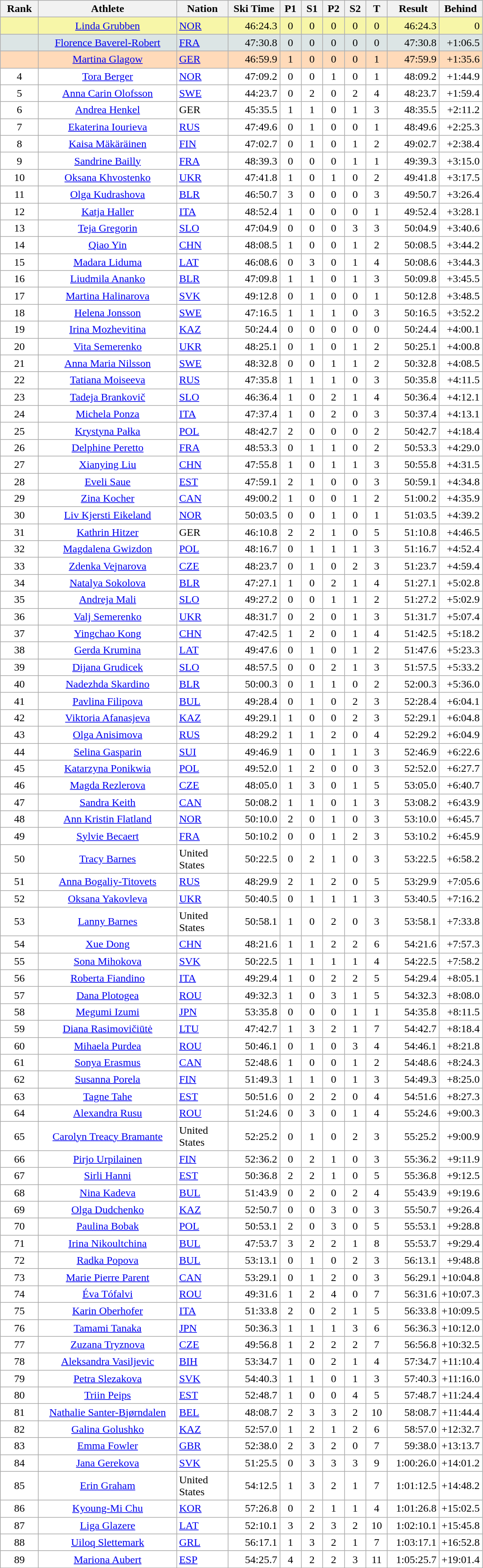<table class=wikitable>
<tr>
<th width=50>Rank</th>
<th width=200>Athlete</th>
<th width=70>Nation</th>
<th width=70>Ski Time</th>
<th width=25>P1</th>
<th width=25>S1</th>
<th width=25>P2</th>
<th width=25>S2</th>
<th width=25>T</th>
<th width=70>Result</th>
<th width=50>Behind</th>
</tr>
<tr bgcolor="#F7F6A8">
<td align="center"></td>
<td align="center"><a href='#'>Linda Grubben</a></td>
<td> <a href='#'>NOR</a></td>
<td align="right">46:24.3</td>
<td align="center">0</td>
<td align="center">0</td>
<td align="center">0</td>
<td align="center">0</td>
<td align="center">0</td>
<td align="right">46:24.3</td>
<td align="right">0</td>
</tr>
<tr bgcolor="#DCE5E5">
<td align="center"></td>
<td align="center"><a href='#'>Florence Baverel-Robert</a></td>
<td> <a href='#'>FRA</a></td>
<td align="right">47:30.8</td>
<td align="center">0</td>
<td align="center">0</td>
<td align="center">0</td>
<td align="center">0</td>
<td align="center">0</td>
<td align="right">47:30.8</td>
<td align="right">+1:06.5</td>
</tr>
<tr bgcolor="#FFDAB9">
<td align="center"></td>
<td align="center"><a href='#'>Martina Glagow</a></td>
<td> <a href='#'>GER</a></td>
<td align="right">46:59.9</td>
<td align="center">1</td>
<td align="center">0</td>
<td align="center">0</td>
<td align="center">0</td>
<td align="center">1</td>
<td align="right">47:59.9</td>
<td align="right">+1:35.6</td>
</tr>
<tr bgcolor="#FFFFFF">
<td align="center">4</td>
<td align="center"><a href='#'>Tora Berger</a></td>
<td> <a href='#'>NOR</a></td>
<td align="right">47:09.2</td>
<td align="center">0</td>
<td align="center">0</td>
<td align="center">1</td>
<td align="center">0</td>
<td align="center">1</td>
<td align="right">48:09.2</td>
<td align="right">+1:44.9</td>
</tr>
<tr bgcolor="#FFFFFF">
<td align="center">5</td>
<td align="center"><a href='#'>Anna Carin Olofsson</a></td>
<td> <a href='#'>SWE</a></td>
<td align="right">44:23.7</td>
<td align="center">0</td>
<td align="center">2</td>
<td align="center">0</td>
<td align="center">2</td>
<td align="center">4</td>
<td align="right">48:23.7</td>
<td align="right">+1:59.4</td>
</tr>
<tr bgcolor="#FFFFFF">
<td align="center">6</td>
<td align="center"><a href='#'>Andrea Henkel</a></td>
<td> GER</td>
<td align="right">45:35.5</td>
<td align="center">1</td>
<td align="center">1</td>
<td align="center">0</td>
<td align="center">1</td>
<td align="center">3</td>
<td align="right">48:35.5</td>
<td align="right">+2:11.2</td>
</tr>
<tr bgcolor="#FFFFFF">
<td align="center">7</td>
<td align="center"><a href='#'>Ekaterina Iourieva</a></td>
<td> <a href='#'>RUS</a></td>
<td align="right">47:49.6</td>
<td align="center">0</td>
<td align="center">1</td>
<td align="center">0</td>
<td align="center">0</td>
<td align="center">1</td>
<td align="right">48:49.6</td>
<td align="right">+2:25.3</td>
</tr>
<tr bgcolor="#FFFFFF">
<td align="center">8</td>
<td align="center"><a href='#'>Kaisa Mäkäräinen</a></td>
<td> <a href='#'>FIN</a></td>
<td align="right">47:02.7</td>
<td align="center">0</td>
<td align="center">1</td>
<td align="center">0</td>
<td align="center">1</td>
<td align="center">2</td>
<td align="right">49:02.7</td>
<td align="right">+2:38.4</td>
</tr>
<tr bgcolor="#FFFFFF">
<td align="center">9</td>
<td align="center"><a href='#'>Sandrine Bailly</a></td>
<td> <a href='#'>FRA</a></td>
<td align="right">48:39.3</td>
<td align="center">0</td>
<td align="center">0</td>
<td align="center">0</td>
<td align="center">1</td>
<td align="center">1</td>
<td align="right">49:39.3</td>
<td align="right">+3:15.0</td>
</tr>
<tr bgcolor="#FFFFFF">
<td align="center">10</td>
<td align="center"><a href='#'>Oksana Khvostenko</a></td>
<td> <a href='#'>UKR</a></td>
<td align="right">47:41.8</td>
<td align="center">1</td>
<td align="center">0</td>
<td align="center">1</td>
<td align="center">0</td>
<td align="center">2</td>
<td align="right">49:41.8</td>
<td align="right">+3:17.5</td>
</tr>
<tr bgcolor="#FFFFFF">
<td align="center">11</td>
<td align="center"><a href='#'>Olga Kudrashova</a></td>
<td> <a href='#'>BLR</a></td>
<td align="right">46:50.7</td>
<td align="center">3</td>
<td align="center">0</td>
<td align="center">0</td>
<td align="center">0</td>
<td align="center">3</td>
<td align="right">49:50.7</td>
<td align="right">+3:26.4</td>
</tr>
<tr bgcolor="#FFFFFF">
<td align="center">12</td>
<td align="center"><a href='#'>Katja Haller</a></td>
<td> <a href='#'>ITA</a></td>
<td align="right">48:52.4</td>
<td align="center">1</td>
<td align="center">0</td>
<td align="center">0</td>
<td align="center">0</td>
<td align="center">1</td>
<td align="right">49:52.4</td>
<td align="right">+3:28.1</td>
</tr>
<tr bgcolor="#FFFFFF">
<td align="center">13</td>
<td align="center"><a href='#'>Teja Gregorin</a></td>
<td> <a href='#'>SLO</a></td>
<td align="right">47:04.9</td>
<td align="center">0</td>
<td align="center">0</td>
<td align="center">0</td>
<td align="center">3</td>
<td align="center">3</td>
<td align="right">50:04.9</td>
<td align="right">+3:40.6</td>
</tr>
<tr bgcolor="#FFFFFF">
<td align="center">14</td>
<td align="center"><a href='#'>Qiao Yin</a></td>
<td> <a href='#'>CHN</a></td>
<td align="right">48:08.5</td>
<td align="center">1</td>
<td align="center">0</td>
<td align="center">0</td>
<td align="center">1</td>
<td align="center">2</td>
<td align="right">50:08.5</td>
<td align="right">+3:44.2</td>
</tr>
<tr bgcolor="#FFFFFF">
<td align="center">15</td>
<td align="center"><a href='#'>Madara Liduma</a></td>
<td> <a href='#'>LAT</a></td>
<td align="right">46:08.6</td>
<td align="center">0</td>
<td align="center">3</td>
<td align="center">0</td>
<td align="center">1</td>
<td align="center">4</td>
<td align="right">50:08.6</td>
<td align="right">+3:44.3</td>
</tr>
<tr bgcolor="#FFFFFF">
<td align="center">16</td>
<td align="center"><a href='#'>Liudmila Ananko</a></td>
<td> <a href='#'>BLR</a></td>
<td align="right">47:09.8</td>
<td align="center">1</td>
<td align="center">1</td>
<td align="center">0</td>
<td align="center">1</td>
<td align="center">3</td>
<td align="right">50:09.8</td>
<td align="right">+3:45.5</td>
</tr>
<tr bgcolor="#FFFFFF">
<td align="center">17</td>
<td align="center"><a href='#'>Martina Halinarova</a></td>
<td> <a href='#'>SVK</a></td>
<td align="right">49:12.8</td>
<td align="center">0</td>
<td align="center">1</td>
<td align="center">0</td>
<td align="center">0</td>
<td align="center">1</td>
<td align="right">50:12.8</td>
<td align="right">+3:48.5</td>
</tr>
<tr bgcolor="#FFFFFF">
<td align="center">18</td>
<td align="center"><a href='#'>Helena Jonsson</a></td>
<td> <a href='#'>SWE</a></td>
<td align="right">47:16.5</td>
<td align="center">1</td>
<td align="center">1</td>
<td align="center">1</td>
<td align="center">0</td>
<td align="center">3</td>
<td align="right">50:16.5</td>
<td align="right">+3:52.2</td>
</tr>
<tr bgcolor="#FFFFFF">
<td align="center">19</td>
<td align="center"><a href='#'>Irina Mozhevitina</a></td>
<td> <a href='#'>KAZ</a></td>
<td align="right">50:24.4</td>
<td align="center">0</td>
<td align="center">0</td>
<td align="center">0</td>
<td align="center">0</td>
<td align="center">0</td>
<td align="right">50:24.4</td>
<td align="right">+4:00.1</td>
</tr>
<tr bgcolor="#FFFFFF">
<td align="center">20</td>
<td align="center"><a href='#'>Vita Semerenko</a></td>
<td> <a href='#'>UKR</a></td>
<td align="right">48:25.1</td>
<td align="center">0</td>
<td align="center">1</td>
<td align="center">0</td>
<td align="center">1</td>
<td align="center">2</td>
<td align="right">50:25.1</td>
<td align="right">+4:00.8</td>
</tr>
<tr bgcolor="#FFFFFF">
<td align="center">21</td>
<td align="center"><a href='#'>Anna Maria Nilsson</a></td>
<td> <a href='#'>SWE</a></td>
<td align="right">48:32.8</td>
<td align="center">0</td>
<td align="center">0</td>
<td align="center">1</td>
<td align="center">1</td>
<td align="center">2</td>
<td align="right">50:32.8</td>
<td align="right">+4:08.5</td>
</tr>
<tr bgcolor="#FFFFFF">
<td align="center">22</td>
<td align="center"><a href='#'>Tatiana Moiseeva</a></td>
<td> <a href='#'>RUS</a></td>
<td align="right">47:35.8</td>
<td align="center">1</td>
<td align="center">1</td>
<td align="center">1</td>
<td align="center">0</td>
<td align="center">3</td>
<td align="right">50:35.8</td>
<td align="right">+4:11.5</td>
</tr>
<tr bgcolor="#FFFFFF">
<td align="center">23</td>
<td align="center"><a href='#'>Tadeja Brankovič</a></td>
<td> <a href='#'>SLO</a></td>
<td align="right">46:36.4</td>
<td align="center">1</td>
<td align="center">0</td>
<td align="center">2</td>
<td align="center">1</td>
<td align="center">4</td>
<td align="right">50:36.4</td>
<td align="right">+4:12.1</td>
</tr>
<tr bgcolor="#FFFFFF">
<td align="center">24</td>
<td align="center"><a href='#'>Michela Ponza</a></td>
<td> <a href='#'>ITA</a></td>
<td align="right">47:37.4</td>
<td align="center">1</td>
<td align="center">0</td>
<td align="center">2</td>
<td align="center">0</td>
<td align="center">3</td>
<td align="right">50:37.4</td>
<td align="right">+4:13.1</td>
</tr>
<tr bgcolor="#FFFFFF">
<td align="center">25</td>
<td align="center"><a href='#'>Krystyna Pałka</a></td>
<td> <a href='#'>POL</a></td>
<td align="right">48:42.7</td>
<td align="center">2</td>
<td align="center">0</td>
<td align="center">0</td>
<td align="center">0</td>
<td align="center">2</td>
<td align="right">50:42.7</td>
<td align="right">+4:18.4</td>
</tr>
<tr bgcolor="#FFFFFF">
<td align="center">26</td>
<td align="center"><a href='#'>Delphine Peretto</a></td>
<td> <a href='#'>FRA</a></td>
<td align="right">48:53.3</td>
<td align="center">0</td>
<td align="center">1</td>
<td align="center">1</td>
<td align="center">0</td>
<td align="center">2</td>
<td align="right">50:53.3</td>
<td align="right">+4:29.0</td>
</tr>
<tr bgcolor="#FFFFFF">
<td align="center">27</td>
<td align="center"><a href='#'>Xianying Liu</a></td>
<td> <a href='#'>CHN</a></td>
<td align="right">47:55.8</td>
<td align="center">1</td>
<td align="center">0</td>
<td align="center">1</td>
<td align="center">1</td>
<td align="center">3</td>
<td align="right">50:55.8</td>
<td align="right">+4:31.5</td>
</tr>
<tr bgcolor="#FFFFFF">
<td align="center">28</td>
<td align="center"><a href='#'>Eveli Saue</a></td>
<td> <a href='#'>EST</a></td>
<td align="right">47:59.1</td>
<td align="center">2</td>
<td align="center">1</td>
<td align="center">0</td>
<td align="center">0</td>
<td align="center">3</td>
<td align="right">50:59.1</td>
<td align="right">+4:34.8</td>
</tr>
<tr bgcolor="#FFFFFF">
<td align="center">29</td>
<td align="center"><a href='#'>Zina Kocher</a></td>
<td> <a href='#'>CAN</a></td>
<td align="right">49:00.2</td>
<td align="center">1</td>
<td align="center">0</td>
<td align="center">0</td>
<td align="center">1</td>
<td align="center">2</td>
<td align="right">51:00.2</td>
<td align="right">+4:35.9</td>
</tr>
<tr bgcolor="#FFFFFF">
<td align="center">30</td>
<td align="center"><a href='#'>Liv Kjersti Eikeland</a></td>
<td> <a href='#'>NOR</a></td>
<td align="right">50:03.5</td>
<td align="center">0</td>
<td align="center">0</td>
<td align="center">1</td>
<td align="center">0</td>
<td align="center">1</td>
<td align="right">51:03.5</td>
<td align="right">+4:39.2</td>
</tr>
<tr bgcolor="#FFFFFF">
<td align="center">31</td>
<td align="center"><a href='#'>Kathrin Hitzer</a></td>
<td> GER</td>
<td align="right">46:10.8</td>
<td align="center">2</td>
<td align="center">2</td>
<td align="center">1</td>
<td align="center">0</td>
<td align="center">5</td>
<td align="right">51:10.8</td>
<td align="right">+4:46.5</td>
</tr>
<tr bgcolor="#FFFFFF">
<td align="center">32</td>
<td align="center"><a href='#'>Magdalena Gwizdon</a></td>
<td> <a href='#'>POL</a></td>
<td align="right">48:16.7</td>
<td align="center">0</td>
<td align="center">1</td>
<td align="center">1</td>
<td align="center">1</td>
<td align="center">3</td>
<td align="right">51:16.7</td>
<td align="right">+4:52.4</td>
</tr>
<tr bgcolor="#FFFFFF">
<td align="center">33</td>
<td align="center"><a href='#'>Zdenka Vejnarova</a></td>
<td> <a href='#'>CZE</a></td>
<td align="right">48:23.7</td>
<td align="center">0</td>
<td align="center">1</td>
<td align="center">0</td>
<td align="center">2</td>
<td align="center">3</td>
<td align="right">51:23.7</td>
<td align="right">+4:59.4</td>
</tr>
<tr bgcolor="#FFFFFF">
<td align="center">34</td>
<td align="center"><a href='#'>Natalya Sokolova</a></td>
<td> <a href='#'>BLR</a></td>
<td align="right">47:27.1</td>
<td align="center">1</td>
<td align="center">0</td>
<td align="center">2</td>
<td align="center">1</td>
<td align="center">4</td>
<td align="right">51:27.1</td>
<td align="right">+5:02.8</td>
</tr>
<tr bgcolor="#FFFFFF">
<td align="center">35</td>
<td align="center"><a href='#'>Andreja Mali</a></td>
<td> <a href='#'>SLO</a></td>
<td align="right">49:27.2</td>
<td align="center">0</td>
<td align="center">0</td>
<td align="center">1</td>
<td align="center">1</td>
<td align="center">2</td>
<td align="right">51:27.2</td>
<td align="right">+5:02.9</td>
</tr>
<tr bgcolor="#FFFFFF">
<td align="center">36</td>
<td align="center"><a href='#'>Valj Semerenko</a></td>
<td> <a href='#'>UKR</a></td>
<td align="right">48:31.7</td>
<td align="center">0</td>
<td align="center">2</td>
<td align="center">0</td>
<td align="center">1</td>
<td align="center">3</td>
<td align="right">51:31.7</td>
<td align="right">+5:07.4</td>
</tr>
<tr bgcolor="#FFFFFF">
<td align="center">37</td>
<td align="center"><a href='#'>Yingchao Kong</a></td>
<td> <a href='#'>CHN</a></td>
<td align="right">47:42.5</td>
<td align="center">1</td>
<td align="center">2</td>
<td align="center">0</td>
<td align="center">1</td>
<td align="center">4</td>
<td align="right">51:42.5</td>
<td align="right">+5:18.2</td>
</tr>
<tr bgcolor="#FFFFFF">
<td align="center">38</td>
<td align="center"><a href='#'>Gerda Krumina</a></td>
<td> <a href='#'>LAT</a></td>
<td align="right">49:47.6</td>
<td align="center">0</td>
<td align="center">1</td>
<td align="center">0</td>
<td align="center">1</td>
<td align="center">2</td>
<td align="right">51:47.6</td>
<td align="right">+5:23.3</td>
</tr>
<tr bgcolor="#FFFFFF">
<td align="center">39</td>
<td align="center"><a href='#'>Dijana Grudicek</a></td>
<td> <a href='#'>SLO</a></td>
<td align="right">48:57.5</td>
<td align="center">0</td>
<td align="center">0</td>
<td align="center">2</td>
<td align="center">1</td>
<td align="center">3</td>
<td align="right">51:57.5</td>
<td align="right">+5:33.2</td>
</tr>
<tr bgcolor="#FFFFFF">
<td align="center">40</td>
<td align="center"><a href='#'>Nadezhda Skardino</a></td>
<td> <a href='#'>BLR</a></td>
<td align="right">50:00.3</td>
<td align="center">0</td>
<td align="center">1</td>
<td align="center">1</td>
<td align="center">0</td>
<td align="center">2</td>
<td align="right">52:00.3</td>
<td align="right">+5:36.0</td>
</tr>
<tr bgcolor="#FFFFFF">
<td align="center">41</td>
<td align="center"><a href='#'>Pavlina Filipova</a></td>
<td> <a href='#'>BUL</a></td>
<td align="right">49:28.4</td>
<td align="center">0</td>
<td align="center">1</td>
<td align="center">0</td>
<td align="center">2</td>
<td align="center">3</td>
<td align="right">52:28.4</td>
<td align="right">+6:04.1</td>
</tr>
<tr bgcolor="#FFFFFF">
<td align="center">42</td>
<td align="center"><a href='#'>Viktoria Afanasjeva</a></td>
<td> <a href='#'>KAZ</a></td>
<td align="right">49:29.1</td>
<td align="center">1</td>
<td align="center">0</td>
<td align="center">0</td>
<td align="center">2</td>
<td align="center">3</td>
<td align="right">52:29.1</td>
<td align="right">+6:04.8</td>
</tr>
<tr bgcolor="#FFFFFF">
<td align="center">43</td>
<td align="center"><a href='#'>Olga Anisimova</a></td>
<td> <a href='#'>RUS</a></td>
<td align="right">48:29.2</td>
<td align="center">1</td>
<td align="center">1</td>
<td align="center">2</td>
<td align="center">0</td>
<td align="center">4</td>
<td align="right">52:29.2</td>
<td align="right">+6:04.9</td>
</tr>
<tr bgcolor="#FFFFFF">
<td align="center">44</td>
<td align="center"><a href='#'>Selina Gasparin</a></td>
<td> <a href='#'>SUI</a></td>
<td align="right">49:46.9</td>
<td align="center">1</td>
<td align="center">0</td>
<td align="center">1</td>
<td align="center">1</td>
<td align="center">3</td>
<td align="right">52:46.9</td>
<td align="right">+6:22.6</td>
</tr>
<tr bgcolor="#FFFFFF">
<td align="center">45</td>
<td align="center"><a href='#'>Katarzyna Ponikwia</a></td>
<td> <a href='#'>POL</a></td>
<td align="right">49:52.0</td>
<td align="center">1</td>
<td align="center">2</td>
<td align="center">0</td>
<td align="center">0</td>
<td align="center">3</td>
<td align="right">52:52.0</td>
<td align="right">+6:27.7</td>
</tr>
<tr bgcolor="#FFFFFF">
<td align="center">46</td>
<td align="center"><a href='#'>Magda Rezlerova</a></td>
<td> <a href='#'>CZE</a></td>
<td align="right">48:05.0</td>
<td align="center">1</td>
<td align="center">3</td>
<td align="center">0</td>
<td align="center">1</td>
<td align="center">5</td>
<td align="right">53:05.0</td>
<td align="right">+6:40.7</td>
</tr>
<tr bgcolor="#FFFFFF">
<td align="center">47</td>
<td align="center"><a href='#'>Sandra Keith</a></td>
<td> <a href='#'>CAN</a></td>
<td align="right">50:08.2</td>
<td align="center">1</td>
<td align="center">1</td>
<td align="center">0</td>
<td align="center">1</td>
<td align="center">3</td>
<td align="right">53:08.2</td>
<td align="right">+6:43.9</td>
</tr>
<tr bgcolor="#FFFFFF">
<td align="center">48</td>
<td align="center"><a href='#'>Ann Kristin Flatland</a></td>
<td> <a href='#'>NOR</a></td>
<td align="right">50:10.0</td>
<td align="center">2</td>
<td align="center">0</td>
<td align="center">1</td>
<td align="center">0</td>
<td align="center">3</td>
<td align="right">53:10.0</td>
<td align="right">+6:45.7</td>
</tr>
<tr bgcolor="#FFFFFF">
<td align="center">49</td>
<td align="center"><a href='#'>Sylvie Becaert</a></td>
<td> <a href='#'>FRA</a></td>
<td align="right">50:10.2</td>
<td align="center">0</td>
<td align="center">0</td>
<td align="center">1</td>
<td align="center">2</td>
<td align="center">3</td>
<td align="right">53:10.2</td>
<td align="right">+6:45.9</td>
</tr>
<tr bgcolor="#FFFFFF">
<td align="center">50</td>
<td align="center"><a href='#'>Tracy Barnes</a></td>
<td> United States</td>
<td align="right">50:22.5</td>
<td align="center">0</td>
<td align="center">2</td>
<td align="center">1</td>
<td align="center">0</td>
<td align="center">3</td>
<td align="right">53:22.5</td>
<td align="right">+6:58.2</td>
</tr>
<tr bgcolor="#FFFFFF">
<td align="center">51</td>
<td align="center"><a href='#'>Anna Bogaliy-Titovets</a></td>
<td> <a href='#'>RUS</a></td>
<td align="right">48:29.9</td>
<td align="center">2</td>
<td align="center">1</td>
<td align="center">2</td>
<td align="center">0</td>
<td align="center">5</td>
<td align="right">53:29.9</td>
<td align="right">+7:05.6</td>
</tr>
<tr bgcolor="#FFFFFF">
<td align="center">52</td>
<td align="center"><a href='#'>Oksana Yakovleva</a></td>
<td> <a href='#'>UKR</a></td>
<td align="right">50:40.5</td>
<td align="center">0</td>
<td align="center">1</td>
<td align="center">1</td>
<td align="center">1</td>
<td align="center">3</td>
<td align="right">53:40.5</td>
<td align="right">+7:16.2</td>
</tr>
<tr bgcolor="#FFFFFF">
<td align="center">53</td>
<td align="center"><a href='#'>Lanny Barnes</a></td>
<td> United States</td>
<td align="right">50:58.1</td>
<td align="center">1</td>
<td align="center">0</td>
<td align="center">2</td>
<td align="center">0</td>
<td align="center">3</td>
<td align="right">53:58.1</td>
<td align="right">+7:33.8</td>
</tr>
<tr bgcolor="#FFFFFF">
<td align="center">54</td>
<td align="center"><a href='#'>Xue Dong</a></td>
<td> <a href='#'>CHN</a></td>
<td align="right">48:21.6</td>
<td align="center">1</td>
<td align="center">1</td>
<td align="center">2</td>
<td align="center">2</td>
<td align="center">6</td>
<td align="right">54:21.6</td>
<td align="right">+7:57.3</td>
</tr>
<tr bgcolor="#FFFFFF">
<td align="center">55</td>
<td align="center"><a href='#'>Sona Mihokova</a></td>
<td> <a href='#'>SVK</a></td>
<td align="right">50:22.5</td>
<td align="center">1</td>
<td align="center">1</td>
<td align="center">1</td>
<td align="center">1</td>
<td align="center">4</td>
<td align="right">54:22.5</td>
<td align="right">+7:58.2</td>
</tr>
<tr bgcolor="#FFFFFF">
<td align="center">56</td>
<td align="center"><a href='#'>Roberta Fiandino</a></td>
<td> <a href='#'>ITA</a></td>
<td align="right">49:29.4</td>
<td align="center">1</td>
<td align="center">0</td>
<td align="center">2</td>
<td align="center">2</td>
<td align="center">5</td>
<td align="right">54:29.4</td>
<td align="right">+8:05.1</td>
</tr>
<tr bgcolor="#FFFFFF">
<td align="center">57</td>
<td align="center"><a href='#'>Dana Plotogea</a></td>
<td> <a href='#'>ROU</a></td>
<td align="right">49:32.3</td>
<td align="center">1</td>
<td align="center">0</td>
<td align="center">3</td>
<td align="center">1</td>
<td align="center">5</td>
<td align="right">54:32.3</td>
<td align="right">+8:08.0</td>
</tr>
<tr bgcolor="#FFFFFF">
<td align="center">58</td>
<td align="center"><a href='#'>Megumi Izumi</a></td>
<td> <a href='#'>JPN</a></td>
<td align="right">53:35.8</td>
<td align="center">0</td>
<td align="center">0</td>
<td align="center">0</td>
<td align="center">1</td>
<td align="center">1</td>
<td align="right">54:35.8</td>
<td align="right">+8:11.5</td>
</tr>
<tr bgcolor="#FFFFFF">
<td align="center">59</td>
<td align="center"><a href='#'>Diana Rasimovičiūtė</a></td>
<td> <a href='#'>LTU</a></td>
<td align="right">47:42.7</td>
<td align="center">1</td>
<td align="center">3</td>
<td align="center">2</td>
<td align="center">1</td>
<td align="center">7</td>
<td align="right">54:42.7</td>
<td align="right">+8:18.4</td>
</tr>
<tr bgcolor="#FFFFFF">
<td align="center">60</td>
<td align="center"><a href='#'>Mihaela Purdea</a></td>
<td> <a href='#'>ROU</a></td>
<td align="right">50:46.1</td>
<td align="center">0</td>
<td align="center">1</td>
<td align="center">0</td>
<td align="center">3</td>
<td align="center">4</td>
<td align="right">54:46.1</td>
<td align="right">+8:21.8</td>
</tr>
<tr bgcolor="#FFFFFF">
<td align="center">61</td>
<td align="center"><a href='#'>Sonya Erasmus</a></td>
<td> <a href='#'>CAN</a></td>
<td align="right">52:48.6</td>
<td align="center">1</td>
<td align="center">0</td>
<td align="center">0</td>
<td align="center">1</td>
<td align="center">2</td>
<td align="right">54:48.6</td>
<td align="right">+8:24.3</td>
</tr>
<tr bgcolor="#FFFFFF">
<td align="center">62</td>
<td align="center"><a href='#'>Susanna Porela</a></td>
<td> <a href='#'>FIN</a></td>
<td align="right">51:49.3</td>
<td align="center">1</td>
<td align="center">1</td>
<td align="center">0</td>
<td align="center">1</td>
<td align="center">3</td>
<td align="right">54:49.3</td>
<td align="right">+8:25.0</td>
</tr>
<tr bgcolor="#FFFFFF">
<td align="center">63</td>
<td align="center"><a href='#'>Tagne Tahe</a></td>
<td> <a href='#'>EST</a></td>
<td align="right">50:51.6</td>
<td align="center">0</td>
<td align="center">2</td>
<td align="center">2</td>
<td align="center">0</td>
<td align="center">4</td>
<td align="right">54:51.6</td>
<td align="right">+8:27.3</td>
</tr>
<tr bgcolor="#FFFFFF">
<td align="center">64</td>
<td align="center"><a href='#'>Alexandra Rusu</a></td>
<td> <a href='#'>ROU</a></td>
<td align="right">51:24.6</td>
<td align="center">0</td>
<td align="center">3</td>
<td align="center">0</td>
<td align="center">1</td>
<td align="center">4</td>
<td align="right">55:24.6</td>
<td align="right">+9:00.3</td>
</tr>
<tr bgcolor="#FFFFFF">
<td align="center">65</td>
<td align="center"><a href='#'>Carolyn Treacy Bramante</a></td>
<td> United States</td>
<td align="right">52:25.2</td>
<td align="center">0</td>
<td align="center">1</td>
<td align="center">0</td>
<td align="center">2</td>
<td align="center">3</td>
<td align="right">55:25.2</td>
<td align="right">+9:00.9</td>
</tr>
<tr bgcolor="#FFFFFF">
<td align="center">66</td>
<td align="center"><a href='#'>Pirjo Urpilainen</a></td>
<td> <a href='#'>FIN</a></td>
<td align="right">52:36.2</td>
<td align="center">0</td>
<td align="center">2</td>
<td align="center">1</td>
<td align="center">0</td>
<td align="center">3</td>
<td align="right">55:36.2</td>
<td align="right">+9:11.9</td>
</tr>
<tr bgcolor="#FFFFFF">
<td align="center">67</td>
<td align="center"><a href='#'>Sirli Hanni</a></td>
<td> <a href='#'>EST</a></td>
<td align="right">50:36.8</td>
<td align="center">2</td>
<td align="center">2</td>
<td align="center">1</td>
<td align="center">0</td>
<td align="center">5</td>
<td align="right">55:36.8</td>
<td align="right">+9:12.5</td>
</tr>
<tr bgcolor="#FFFFFF">
<td align="center">68</td>
<td align="center"><a href='#'>Nina Kadeva</a></td>
<td> <a href='#'>BUL</a></td>
<td align="right">51:43.9</td>
<td align="center">0</td>
<td align="center">2</td>
<td align="center">0</td>
<td align="center">2</td>
<td align="center">4</td>
<td align="right">55:43.9</td>
<td align="right">+9:19.6</td>
</tr>
<tr bgcolor="#FFFFFF">
<td align="center">69</td>
<td align="center"><a href='#'>Olga Dudchenko</a></td>
<td> <a href='#'>KAZ</a></td>
<td align="right">52:50.7</td>
<td align="center">0</td>
<td align="center">0</td>
<td align="center">3</td>
<td align="center">0</td>
<td align="center">3</td>
<td align="right">55:50.7</td>
<td align="right">+9:26.4</td>
</tr>
<tr bgcolor="#FFFFFF">
<td align="center">70</td>
<td align="center"><a href='#'>Paulina Bobak</a></td>
<td> <a href='#'>POL</a></td>
<td align="right">50:53.1</td>
<td align="center">2</td>
<td align="center">0</td>
<td align="center">3</td>
<td align="center">0</td>
<td align="center">5</td>
<td align="right">55:53.1</td>
<td align="right">+9:28.8</td>
</tr>
<tr bgcolor="#FFFFFF">
<td align="center">71</td>
<td align="center"><a href='#'>Irina Nikoultchina</a></td>
<td> <a href='#'>BUL</a></td>
<td align="right">47:53.7</td>
<td align="center">3</td>
<td align="center">2</td>
<td align="center">2</td>
<td align="center">1</td>
<td align="center">8</td>
<td align="right">55:53.7</td>
<td align="right">+9:29.4</td>
</tr>
<tr bgcolor="#FFFFFF">
<td align="center">72</td>
<td align="center"><a href='#'>Radka Popova</a></td>
<td> <a href='#'>BUL</a></td>
<td align="right">53:13.1</td>
<td align="center">0</td>
<td align="center">1</td>
<td align="center">0</td>
<td align="center">2</td>
<td align="center">3</td>
<td align="right">56:13.1</td>
<td align="right">+9:48.8</td>
</tr>
<tr bgcolor="#FFFFFF">
<td align="center">73</td>
<td align="center"><a href='#'>Marie Pierre Parent</a></td>
<td> <a href='#'>CAN</a></td>
<td align="right">53:29.1</td>
<td align="center">0</td>
<td align="center">1</td>
<td align="center">2</td>
<td align="center">0</td>
<td align="center">3</td>
<td align="right">56:29.1</td>
<td align="right">+10:04.8</td>
</tr>
<tr bgcolor="#FFFFFF">
<td align="center">74</td>
<td align="center"><a href='#'>Éva Tófalvi</a></td>
<td> <a href='#'>ROU</a></td>
<td align="right">49:31.6</td>
<td align="center">1</td>
<td align="center">2</td>
<td align="center">4</td>
<td align="center">0</td>
<td align="center">7</td>
<td align="right">56:31.6</td>
<td align="right">+10:07.3</td>
</tr>
<tr bgcolor="#FFFFFF">
<td align="center">75</td>
<td align="center"><a href='#'>Karin Oberhofer</a></td>
<td> <a href='#'>ITA</a></td>
<td align="right">51:33.8</td>
<td align="center">2</td>
<td align="center">0</td>
<td align="center">2</td>
<td align="center">1</td>
<td align="center">5</td>
<td align="right">56:33.8</td>
<td align="right">+10:09.5</td>
</tr>
<tr bgcolor="#FFFFFF">
<td align="center">76</td>
<td align="center"><a href='#'>Tamami Tanaka</a></td>
<td> <a href='#'>JPN</a></td>
<td align="right">50:36.3</td>
<td align="center">1</td>
<td align="center">1</td>
<td align="center">1</td>
<td align="center">3</td>
<td align="center">6</td>
<td align="right">56:36.3</td>
<td align="right">+10:12.0</td>
</tr>
<tr bgcolor="#FFFFFF">
<td align="center">77</td>
<td align="center"><a href='#'>Zuzana Tryznova</a></td>
<td> <a href='#'>CZE</a></td>
<td align="right">49:56.8</td>
<td align="center">1</td>
<td align="center">2</td>
<td align="center">2</td>
<td align="center">2</td>
<td align="center">7</td>
<td align="right">56:56.8</td>
<td align="right">+10:32.5</td>
</tr>
<tr bgcolor="#FFFFFF">
<td align="center">78</td>
<td align="center"><a href='#'>Aleksandra Vasiljevic</a></td>
<td> <a href='#'>BIH</a></td>
<td align="right">53:34.7</td>
<td align="center">1</td>
<td align="center">0</td>
<td align="center">2</td>
<td align="center">1</td>
<td align="center">4</td>
<td align="right">57:34.7</td>
<td align="right">+11:10.4</td>
</tr>
<tr bgcolor="#FFFFFF">
<td align="center">79</td>
<td align="center"><a href='#'>Petra Slezakova</a></td>
<td> <a href='#'>SVK</a></td>
<td align="right">54:40.3</td>
<td align="center">1</td>
<td align="center">1</td>
<td align="center">0</td>
<td align="center">1</td>
<td align="center">3</td>
<td align="right">57:40.3</td>
<td align="right">+11:16.0</td>
</tr>
<tr bgcolor="#FFFFFF">
<td align="center">80</td>
<td align="center"><a href='#'>Triin Peips</a></td>
<td> <a href='#'>EST</a></td>
<td align="right">52:48.7</td>
<td align="center">1</td>
<td align="center">0</td>
<td align="center">0</td>
<td align="center">4</td>
<td align="center">5</td>
<td align="right">57:48.7</td>
<td align="right">+11:24.4</td>
</tr>
<tr bgcolor="#FFFFFF">
<td align="center">81</td>
<td align="center"><a href='#'>Nathalie Santer-Bjørndalen</a></td>
<td> <a href='#'>BEL</a></td>
<td align="right">48:08.7</td>
<td align="center">2</td>
<td align="center">3</td>
<td align="center">3</td>
<td align="center">2</td>
<td align="center">10</td>
<td align="right">58:08.7</td>
<td align="right">+11:44.4</td>
</tr>
<tr bgcolor="#FFFFFF">
<td align="center">82</td>
<td align="center"><a href='#'>Galina Golushko</a></td>
<td> <a href='#'>KAZ</a></td>
<td align="right">52:57.0</td>
<td align="center">1</td>
<td align="center">2</td>
<td align="center">1</td>
<td align="center">2</td>
<td align="center">6</td>
<td align="right">58:57.0</td>
<td align="right">+12:32.7</td>
</tr>
<tr bgcolor="#FFFFFF">
<td align="center">83</td>
<td align="center"><a href='#'>Emma Fowler</a></td>
<td> <a href='#'>GBR</a></td>
<td align="right">52:38.0</td>
<td align="center">2</td>
<td align="center">3</td>
<td align="center">2</td>
<td align="center">0</td>
<td align="center">7</td>
<td align="right">59:38.0</td>
<td align="right">+13:13.7</td>
</tr>
<tr bgcolor="#FFFFFF">
<td align="center">84</td>
<td align="center"><a href='#'>Jana Gerekova</a></td>
<td> <a href='#'>SVK</a></td>
<td align="right">51:25.5</td>
<td align="center">0</td>
<td align="center">3</td>
<td align="center">3</td>
<td align="center">3</td>
<td align="center">9</td>
<td align="right">1:00:26.0</td>
<td align="right">+14:01.2</td>
</tr>
<tr bgcolor="#FFFFFF">
<td align="center">85</td>
<td align="center"><a href='#'>Erin Graham</a></td>
<td> United States</td>
<td align="right">54:12.5</td>
<td align="center">1</td>
<td align="center">3</td>
<td align="center">2</td>
<td align="center">1</td>
<td align="center">7</td>
<td align="right">1:01:12.5</td>
<td align="right">+14:48.2</td>
</tr>
<tr bgcolor="#FFFFFF">
<td align="center">86</td>
<td align="center"><a href='#'>Kyoung-Mi Chu</a></td>
<td> <a href='#'>KOR</a></td>
<td align="right">57:26.8</td>
<td align="center">0</td>
<td align="center">2</td>
<td align="center">1</td>
<td align="center">1</td>
<td align="center">4</td>
<td align="right">1:01:26.8</td>
<td align="right">+15:02.5</td>
</tr>
<tr bgcolor="#FFFFFF">
<td align="center">87</td>
<td align="center"><a href='#'>Liga Glazere</a></td>
<td> <a href='#'>LAT</a></td>
<td align="right">52:10.1</td>
<td align="center">3</td>
<td align="center">2</td>
<td align="center">3</td>
<td align="center">2</td>
<td align="center">10</td>
<td align="right">1:02:10.1</td>
<td align="right">+15:45.8</td>
</tr>
<tr bgcolor="#FFFFFF">
<td align="center">88</td>
<td align="center"><a href='#'>Uiloq Slettemark</a></td>
<td> <a href='#'>GRL</a></td>
<td align="right">56:17.1</td>
<td align="center">1</td>
<td align="center">3</td>
<td align="center">2</td>
<td align="center">1</td>
<td align="center">7</td>
<td align="right">1:03:17.1</td>
<td align="right">+16:52.8</td>
</tr>
<tr bgcolor="#FFFFFF">
<td align="center">89</td>
<td align="center"><a href='#'>Mariona Aubert</a></td>
<td> <a href='#'>ESP</a></td>
<td align="right">54:25.7</td>
<td align="center">4</td>
<td align="center">2</td>
<td align="center">2</td>
<td align="center">3</td>
<td align="center">11</td>
<td align="right">1:05:25.7</td>
<td align="right">+19:01.4</td>
</tr>
</table>
